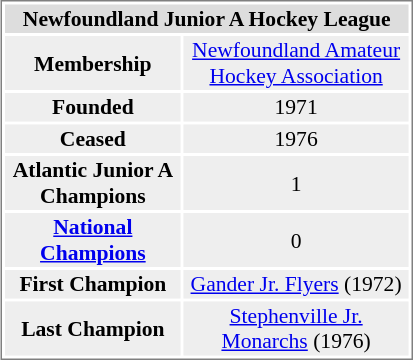<table cellpadding="0" align="right">
<tr align="right" style="vertical-align: top">
<td></td>
<td><br><table cellpadding="1" width="275px" style="font-size: 90%; border: 1px solid gray;">
<tr align="center" bgcolor="#dddddd">
<td colspan=2><strong>Newfoundland Junior A Hockey League</strong></td>
</tr>
<tr align="center"  bgcolor="#eeeeee">
<td><strong>Membership</strong></td>
<td><a href='#'>Newfoundland Amateur Hockey Association</a></td>
</tr>
<tr align="center"  bgcolor="#eeeeee">
<td><strong>Founded</strong></td>
<td>1971</td>
</tr>
<tr align="center"  bgcolor="#eeeeee">
<td><strong>Ceased</strong></td>
<td>1976</td>
</tr>
<tr align="center"  bgcolor="#eeeeee">
<td><strong>Atlantic Junior A Champions</strong></td>
<td>1</td>
</tr>
<tr align="center"  bgcolor="#eeeeee">
<td><strong><a href='#'>National Champions</a></strong></td>
<td>0</td>
</tr>
<tr align="center"  bgcolor="#eeeeee">
<td><strong>First Champion</strong></td>
<td><a href='#'>Gander Jr. Flyers</a> (1972)</td>
</tr>
<tr align="center"  bgcolor="#eeeeee">
<td><strong>Last Champion</strong></td>
<td><a href='#'>Stephenville Jr. Monarchs</a> (1976)</td>
</tr>
</table>
</td>
</tr>
</table>
